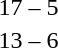<table style="text-align:center">
<tr>
<th width=200></th>
<th width=100></th>
<th width=200></th>
</tr>
<tr>
<td align=right><strong></strong></td>
<td>17 – 5</td>
<td align=left></td>
</tr>
<tr>
<td align=right><strong></strong></td>
<td>13 – 6</td>
<td align=left></td>
</tr>
</table>
